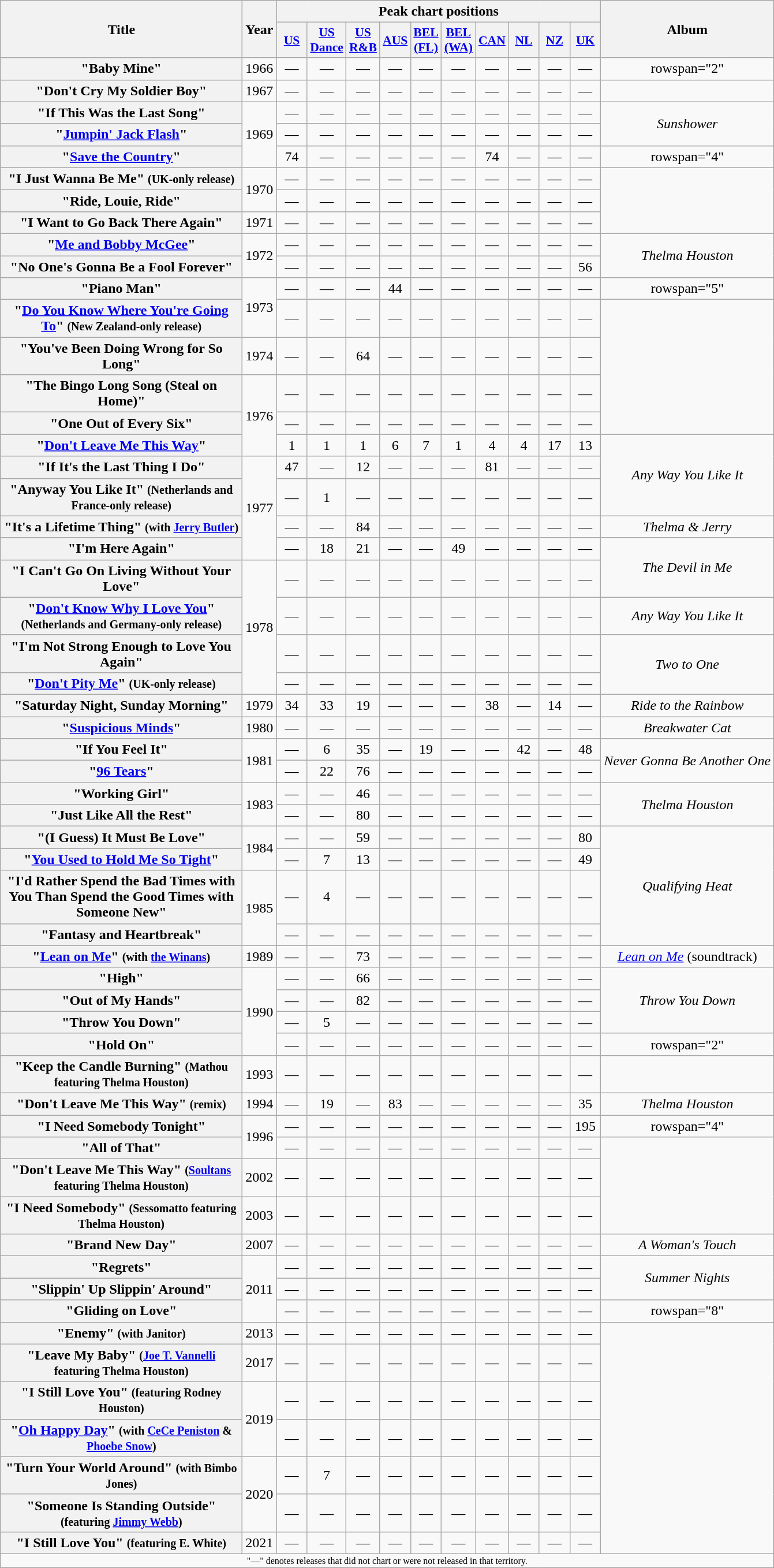<table class="wikitable plainrowheaders" style="text-align:center;">
<tr>
<th rowspan="2" scope="col" style="width:17em;">Title</th>
<th rowspan="2" scope="col" style="width:2em;">Year</th>
<th colspan="10">Peak chart positions</th>
<th rowspan="2">Album</th>
</tr>
<tr>
<th scope="col" style="width:2em;font-size:90%;"><a href='#'>US</a><br></th>
<th scope="col" style="width:2em;font-size:90%;"><a href='#'>US Dance</a><br></th>
<th scope="col" style="width:2em;font-size:90%;"><a href='#'>US R&B</a><br></th>
<th scope="col" style="width:2em;font-size:90%;"><a href='#'>AUS</a><br></th>
<th scope="col" style="width:2em;font-size:90%;"><a href='#'>BEL (FL)</a><br></th>
<th scope="col" style="width:2em;font-size:90%;"><a href='#'>BEL (WA)</a><br></th>
<th scope="col" style="width:2em;font-size:90%;"><a href='#'>CAN</a><br></th>
<th scope="col" style="width:2em;font-size:90%;"><a href='#'>NL</a><br></th>
<th scope="col" style="width:2em;font-size:90%;"><a href='#'>NZ</a><br></th>
<th scope="col" style="width:2em;font-size:90%;"><a href='#'>UK</a><br></th>
</tr>
<tr>
<th scope="row">"Baby Mine"</th>
<td>1966</td>
<td>—</td>
<td>—</td>
<td>—</td>
<td>—</td>
<td>—</td>
<td>—</td>
<td>—</td>
<td>—</td>
<td>—</td>
<td>—</td>
<td>rowspan="2" </td>
</tr>
<tr>
<th scope="row">"Don't Cry My Soldier Boy"</th>
<td>1967</td>
<td>—</td>
<td>—</td>
<td>—</td>
<td>—</td>
<td>—</td>
<td>—</td>
<td>—</td>
<td>—</td>
<td>—</td>
<td>—</td>
</tr>
<tr>
<th scope="row">"If This Was the Last Song"</th>
<td rowspan="3">1969</td>
<td>—</td>
<td>—</td>
<td>—</td>
<td>—</td>
<td>—</td>
<td>—</td>
<td>—</td>
<td>—</td>
<td>—</td>
<td>—</td>
<td rowspan="2"><em>Sunshower</em></td>
</tr>
<tr>
<th scope="row">"<a href='#'>Jumpin' Jack Flash</a>"</th>
<td>—</td>
<td>—</td>
<td>—</td>
<td>—</td>
<td>—</td>
<td>—</td>
<td>—</td>
<td>—</td>
<td>—</td>
<td>—</td>
</tr>
<tr>
<th scope="row">"<a href='#'>Save the Country</a>"</th>
<td>74</td>
<td>—</td>
<td>—</td>
<td>—</td>
<td>—</td>
<td>—</td>
<td>74</td>
<td>—</td>
<td>—</td>
<td>—</td>
<td>rowspan="4" </td>
</tr>
<tr>
<th scope="row">"I Just Wanna Be Me" <small>(UK-only release)</small></th>
<td rowspan="2">1970</td>
<td>—</td>
<td>—</td>
<td>—</td>
<td>—</td>
<td>—</td>
<td>—</td>
<td>—</td>
<td>—</td>
<td>—</td>
<td>—</td>
</tr>
<tr>
<th scope="row">"Ride, Louie, Ride"</th>
<td>—</td>
<td>—</td>
<td>—</td>
<td>—</td>
<td>—</td>
<td>—</td>
<td>—</td>
<td>—</td>
<td>—</td>
<td>—</td>
</tr>
<tr>
<th scope="row">"I Want to Go Back There Again"</th>
<td>1971</td>
<td>—</td>
<td>—</td>
<td>—</td>
<td>—</td>
<td>—</td>
<td>—</td>
<td>—</td>
<td>—</td>
<td>—</td>
<td>—</td>
</tr>
<tr>
<th scope="row">"<a href='#'>Me and Bobby McGee</a>"</th>
<td rowspan="2">1972</td>
<td>—</td>
<td>—</td>
<td>—</td>
<td>—</td>
<td>—</td>
<td>—</td>
<td>—</td>
<td>—</td>
<td>—</td>
<td>—</td>
<td rowspan="2"><em>Thelma Houston</em></td>
</tr>
<tr>
<th scope="row">"No One's Gonna Be a Fool Forever"</th>
<td>—</td>
<td>—</td>
<td>—</td>
<td>—</td>
<td>—</td>
<td>—</td>
<td>—</td>
<td>—</td>
<td>—</td>
<td>56</td>
</tr>
<tr>
<th scope="row">"Piano Man"</th>
<td rowspan="2">1973</td>
<td>—</td>
<td>—</td>
<td>—</td>
<td>44</td>
<td>—</td>
<td>—</td>
<td>—</td>
<td>—</td>
<td>—</td>
<td>—</td>
<td>rowspan="5" </td>
</tr>
<tr>
<th scope="row">"<a href='#'>Do You Know Where You're Going To</a>" <small>(New Zealand-only release)</small></th>
<td>—</td>
<td>—</td>
<td>—</td>
<td>—</td>
<td>—</td>
<td>—</td>
<td>—</td>
<td>—</td>
<td>—</td>
<td>—</td>
</tr>
<tr>
<th scope="row">"You've Been Doing Wrong for So Long"</th>
<td>1974</td>
<td>—</td>
<td>—</td>
<td>64</td>
<td>—</td>
<td>—</td>
<td>—</td>
<td>—</td>
<td>—</td>
<td>—</td>
<td>—</td>
</tr>
<tr>
<th scope="row">"The Bingo Long Song (Steal on Home)"</th>
<td rowspan="3">1976</td>
<td>—</td>
<td>—</td>
<td>—</td>
<td>—</td>
<td>—</td>
<td>—</td>
<td>—</td>
<td>—</td>
<td>—</td>
<td>—</td>
</tr>
<tr>
<th scope="row">"One Out of Every Six"</th>
<td>—</td>
<td>—</td>
<td>—</td>
<td>—</td>
<td>—</td>
<td>—</td>
<td>—</td>
<td>—</td>
<td>—</td>
<td>—</td>
</tr>
<tr>
<th scope="row">"<a href='#'>Don't Leave Me This Way</a>"</th>
<td>1</td>
<td>1</td>
<td>1</td>
<td>6</td>
<td>7</td>
<td>1</td>
<td>4</td>
<td>4</td>
<td>17</td>
<td>13</td>
<td rowspan="3"><em>Any Way You Like It</em></td>
</tr>
<tr>
<th scope="row">"If It's the Last Thing I Do"</th>
<td rowspan="4">1977</td>
<td>47</td>
<td>—</td>
<td>12</td>
<td>—</td>
<td>—</td>
<td>—</td>
<td>81</td>
<td>—</td>
<td>—</td>
<td>—</td>
</tr>
<tr>
<th scope="row">"Anyway You Like It" <small>(Netherlands and France-only release)</small></th>
<td>—</td>
<td>1</td>
<td>—</td>
<td>—</td>
<td>—</td>
<td>—</td>
<td>—</td>
<td>—</td>
<td>—</td>
<td>—</td>
</tr>
<tr>
<th scope="row">"It's a Lifetime Thing" <small>(with <a href='#'>Jerry Butler</a>)</small></th>
<td>—</td>
<td>—</td>
<td>84</td>
<td>—</td>
<td>—</td>
<td>—</td>
<td>—</td>
<td>—</td>
<td>—</td>
<td>—</td>
<td><em>Thelma & Jerry</em></td>
</tr>
<tr>
<th scope="row">"I'm Here Again"</th>
<td>—</td>
<td>18</td>
<td>21</td>
<td>—</td>
<td>—</td>
<td>49</td>
<td>—</td>
<td>—</td>
<td>—</td>
<td>—</td>
<td rowspan="2"><em>The Devil in Me</em></td>
</tr>
<tr>
<th scope="row">"I Can't Go On Living Without Your Love"</th>
<td rowspan="4">1978</td>
<td>—</td>
<td>—</td>
<td>—</td>
<td>—</td>
<td>—</td>
<td>—</td>
<td>—</td>
<td>—</td>
<td>—</td>
<td>—</td>
</tr>
<tr>
<th scope="row">"<a href='#'>Don't Know Why I Love You</a>" <small>(Netherlands and Germany-only release)</small></th>
<td>—</td>
<td>—</td>
<td>—</td>
<td>—</td>
<td>—</td>
<td>—</td>
<td>—</td>
<td>—</td>
<td>—</td>
<td>—</td>
<td><em>Any Way You Like It</em></td>
</tr>
<tr>
<th scope="row">"I'm Not Strong Enough to Love You Again"</th>
<td>—</td>
<td>—</td>
<td>—</td>
<td>—</td>
<td>—</td>
<td>—</td>
<td>—</td>
<td>—</td>
<td>—</td>
<td>—</td>
<td rowspan="2"><em>Two to One</em></td>
</tr>
<tr>
<th scope="row">"<a href='#'>Don't Pity Me</a>" <small>(UK-only release)</small></th>
<td>—</td>
<td>—</td>
<td>—</td>
<td>—</td>
<td>—</td>
<td>—</td>
<td>—</td>
<td>—</td>
<td>—</td>
<td>—</td>
</tr>
<tr>
<th scope="row">"Saturday Night, Sunday Morning"</th>
<td>1979</td>
<td>34</td>
<td>33</td>
<td>19</td>
<td>—</td>
<td>—</td>
<td>—</td>
<td>38</td>
<td>—</td>
<td>14</td>
<td>—</td>
<td><em>Ride to the Rainbow</em></td>
</tr>
<tr>
<th scope="row">"<a href='#'>Suspicious Minds</a>"</th>
<td>1980</td>
<td>—</td>
<td>—</td>
<td>—</td>
<td>—</td>
<td>—</td>
<td>—</td>
<td>—</td>
<td>—</td>
<td>—</td>
<td>—</td>
<td><em>Breakwater Cat</em></td>
</tr>
<tr>
<th scope="row">"If You Feel It"</th>
<td rowspan="2">1981</td>
<td>—</td>
<td>6</td>
<td>35</td>
<td>—</td>
<td>19</td>
<td>—</td>
<td>—</td>
<td>42</td>
<td>—</td>
<td>48</td>
<td rowspan="2"><em>Never Gonna Be Another One</em></td>
</tr>
<tr>
<th scope="row">"<a href='#'>96 Tears</a>"</th>
<td>—</td>
<td>22</td>
<td>76</td>
<td>—</td>
<td>—</td>
<td>—</td>
<td>—</td>
<td>—</td>
<td>—</td>
<td>—</td>
</tr>
<tr>
<th scope="row">"Working Girl"</th>
<td rowspan="2">1983</td>
<td>—</td>
<td>—</td>
<td>46</td>
<td>—</td>
<td>—</td>
<td>—</td>
<td>—</td>
<td>—</td>
<td>—</td>
<td>—</td>
<td rowspan="2"><em>Thelma Houston</em></td>
</tr>
<tr>
<th scope="row">"Just Like All the Rest"</th>
<td>—</td>
<td>—</td>
<td>80</td>
<td>—</td>
<td>—</td>
<td>—</td>
<td>—</td>
<td>—</td>
<td>—</td>
<td>—</td>
</tr>
<tr>
<th scope="row">"(I Guess) It Must Be Love"</th>
<td rowspan="2">1984</td>
<td>—</td>
<td>—</td>
<td>59</td>
<td>—</td>
<td>—</td>
<td>—</td>
<td>—</td>
<td>—</td>
<td>—</td>
<td>80</td>
<td rowspan="4"><em>Qualifying Heat</em></td>
</tr>
<tr>
<th scope="row">"<a href='#'>You Used to Hold Me So Tight</a>"</th>
<td>—</td>
<td>7</td>
<td>13</td>
<td>—</td>
<td>—</td>
<td>—</td>
<td>—</td>
<td>—</td>
<td>—</td>
<td>49</td>
</tr>
<tr>
<th scope="row">"I'd Rather Spend the Bad Times with You Than Spend the Good Times with Someone New"</th>
<td rowspan="2">1985</td>
<td>—</td>
<td>4</td>
<td>—</td>
<td>—</td>
<td>—</td>
<td>—</td>
<td>—</td>
<td>—</td>
<td>—</td>
<td>—</td>
</tr>
<tr>
<th scope="row">"Fantasy and Heartbreak"</th>
<td>—</td>
<td>—</td>
<td>—</td>
<td>—</td>
<td>—</td>
<td>—</td>
<td>—</td>
<td>—</td>
<td>—</td>
<td>—</td>
</tr>
<tr>
<th scope="row">"<a href='#'>Lean on Me</a>" <small>(with <a href='#'>the Winans</a>)</small></th>
<td>1989</td>
<td>—</td>
<td>—</td>
<td>73</td>
<td>—</td>
<td>—</td>
<td>—</td>
<td>—</td>
<td>—</td>
<td>—</td>
<td>—</td>
<td><em><a href='#'>Lean on Me</a></em> (soundtrack)</td>
</tr>
<tr>
<th scope="row">"High"</th>
<td rowspan="4">1990</td>
<td>—</td>
<td>—</td>
<td>66</td>
<td>—</td>
<td>—</td>
<td>—</td>
<td>—</td>
<td>—</td>
<td>—</td>
<td>—</td>
<td rowspan="3"><em>Throw You Down</em></td>
</tr>
<tr>
<th scope="row">"Out of My Hands"</th>
<td>—</td>
<td>—</td>
<td>82</td>
<td>—</td>
<td>—</td>
<td>—</td>
<td>—</td>
<td>—</td>
<td>—</td>
<td>—</td>
</tr>
<tr>
<th scope="row">"Throw You Down"</th>
<td>—</td>
<td>5</td>
<td>—</td>
<td>—</td>
<td>—</td>
<td>—</td>
<td>—</td>
<td>—</td>
<td>—</td>
<td>—</td>
</tr>
<tr>
<th scope="row">"Hold On"</th>
<td>—</td>
<td>—</td>
<td>—</td>
<td>—</td>
<td>—</td>
<td>—</td>
<td>—</td>
<td>—</td>
<td>—</td>
<td>—</td>
<td>rowspan="2" </td>
</tr>
<tr>
<th scope="row">"Keep the Candle Burning" <small>(Mathou featuring Thelma Houston)</small></th>
<td>1993</td>
<td>—</td>
<td>—</td>
<td>—</td>
<td>—</td>
<td>—</td>
<td>—</td>
<td>—</td>
<td>—</td>
<td>—</td>
<td>—</td>
</tr>
<tr>
<th scope="row">"Don't Leave Me This Way" <small>(remix)</small></th>
<td>1994</td>
<td>—</td>
<td>19</td>
<td>—</td>
<td>83</td>
<td>—</td>
<td>—</td>
<td>—</td>
<td>—</td>
<td>—</td>
<td>35</td>
<td><em>Thelma Houston</em></td>
</tr>
<tr>
<th scope="row">"I Need Somebody Tonight"</th>
<td rowspan="2">1996</td>
<td>—</td>
<td>—</td>
<td>—</td>
<td>—</td>
<td>—</td>
<td>—</td>
<td>—</td>
<td>—</td>
<td>—</td>
<td>195</td>
<td>rowspan="4" </td>
</tr>
<tr>
<th scope="row">"All of That"</th>
<td>—</td>
<td>—</td>
<td>—</td>
<td>—</td>
<td>—</td>
<td>—</td>
<td>—</td>
<td>—</td>
<td>—</td>
<td>—</td>
</tr>
<tr>
<th scope="row">"Don't Leave Me This Way" <small>(<a href='#'>Soultans</a> featuring Thelma Houston)</small></th>
<td>2002</td>
<td>—</td>
<td>—</td>
<td>—</td>
<td>—</td>
<td>—</td>
<td>—</td>
<td>—</td>
<td>—</td>
<td>—</td>
<td>—</td>
</tr>
<tr>
<th scope="row">"I Need Somebody" <small>(Sessomatto featuring Thelma Houston)</small></th>
<td>2003</td>
<td>—</td>
<td>—</td>
<td>—</td>
<td>—</td>
<td>—</td>
<td>—</td>
<td>—</td>
<td>—</td>
<td>—</td>
<td>—</td>
</tr>
<tr>
<th scope="row">"Brand New Day"</th>
<td>2007</td>
<td>—</td>
<td>—</td>
<td>—</td>
<td>—</td>
<td>—</td>
<td>—</td>
<td>—</td>
<td>—</td>
<td>—</td>
<td>—</td>
<td><em>A Woman's Touch</em></td>
</tr>
<tr>
<th scope="row">"Regrets"</th>
<td rowspan="3">2011</td>
<td>—</td>
<td>—</td>
<td>—</td>
<td>—</td>
<td>—</td>
<td>—</td>
<td>—</td>
<td>—</td>
<td>—</td>
<td>—</td>
<td rowspan="2"><em>Summer Nights</em></td>
</tr>
<tr>
<th scope="row">"Slippin' Up Slippin' Around"</th>
<td>—</td>
<td>—</td>
<td>—</td>
<td>—</td>
<td>—</td>
<td>—</td>
<td>—</td>
<td>—</td>
<td>—</td>
<td>—</td>
</tr>
<tr>
<th scope="row">"Gliding on Love"</th>
<td>—</td>
<td>—</td>
<td>—</td>
<td>—</td>
<td>—</td>
<td>—</td>
<td>—</td>
<td>—</td>
<td>—</td>
<td>—</td>
<td>rowspan="8" </td>
</tr>
<tr>
<th scope="row">"Enemy" <small>(with Janitor)</small></th>
<td>2013</td>
<td>—</td>
<td>—</td>
<td>—</td>
<td>—</td>
<td>—</td>
<td>—</td>
<td>—</td>
<td>—</td>
<td>—</td>
<td>—</td>
</tr>
<tr>
<th scope="row">"Leave My Baby" <small>(<a href='#'>Joe T. Vannelli</a> featuring Thelma Houston)</small></th>
<td>2017</td>
<td>—</td>
<td>—</td>
<td>—</td>
<td>—</td>
<td>—</td>
<td>—</td>
<td>—</td>
<td>—</td>
<td>—</td>
<td>—</td>
</tr>
<tr>
<th scope="row">"I Still Love You" <small>(featuring Rodney Houston)</small></th>
<td rowspan="2">2019</td>
<td>—</td>
<td>—</td>
<td>—</td>
<td>—</td>
<td>—</td>
<td>—</td>
<td>—</td>
<td>—</td>
<td>—</td>
<td>—</td>
</tr>
<tr>
<th scope="row">"<a href='#'>Oh Happy Day</a>" <small>(with <a href='#'>CeCe Peniston</a> & <a href='#'>Phoebe Snow</a>)</small></th>
<td>—</td>
<td>—</td>
<td>—</td>
<td>—</td>
<td>—</td>
<td>—</td>
<td>—</td>
<td>—</td>
<td>—</td>
<td>—</td>
</tr>
<tr>
<th scope="row">"Turn Your World Around" <small>(with Bimbo Jones)</small></th>
<td rowspan="2">2020</td>
<td>—</td>
<td>7</td>
<td>—</td>
<td>—</td>
<td>—</td>
<td>—</td>
<td>—</td>
<td>—</td>
<td>—</td>
<td>—</td>
</tr>
<tr>
<th scope="row">"Someone Is Standing Outside" <small>(featuring <a href='#'>Jimmy Webb</a>)</small></th>
<td>—</td>
<td>—</td>
<td>—</td>
<td>—</td>
<td>—</td>
<td>—</td>
<td>—</td>
<td>—</td>
<td>—</td>
<td>—</td>
</tr>
<tr>
<th scope="row">"I Still Love You" <small>(featuring E. White)</small></th>
<td>2021</td>
<td>—</td>
<td>—</td>
<td>—</td>
<td>—</td>
<td>—</td>
<td>—</td>
<td>—</td>
<td>—</td>
<td>—</td>
<td>—</td>
</tr>
<tr>
<td colspan="13" style="font-size:8pt">"—" denotes releases that did not chart or were not released in that territory.</td>
</tr>
</table>
